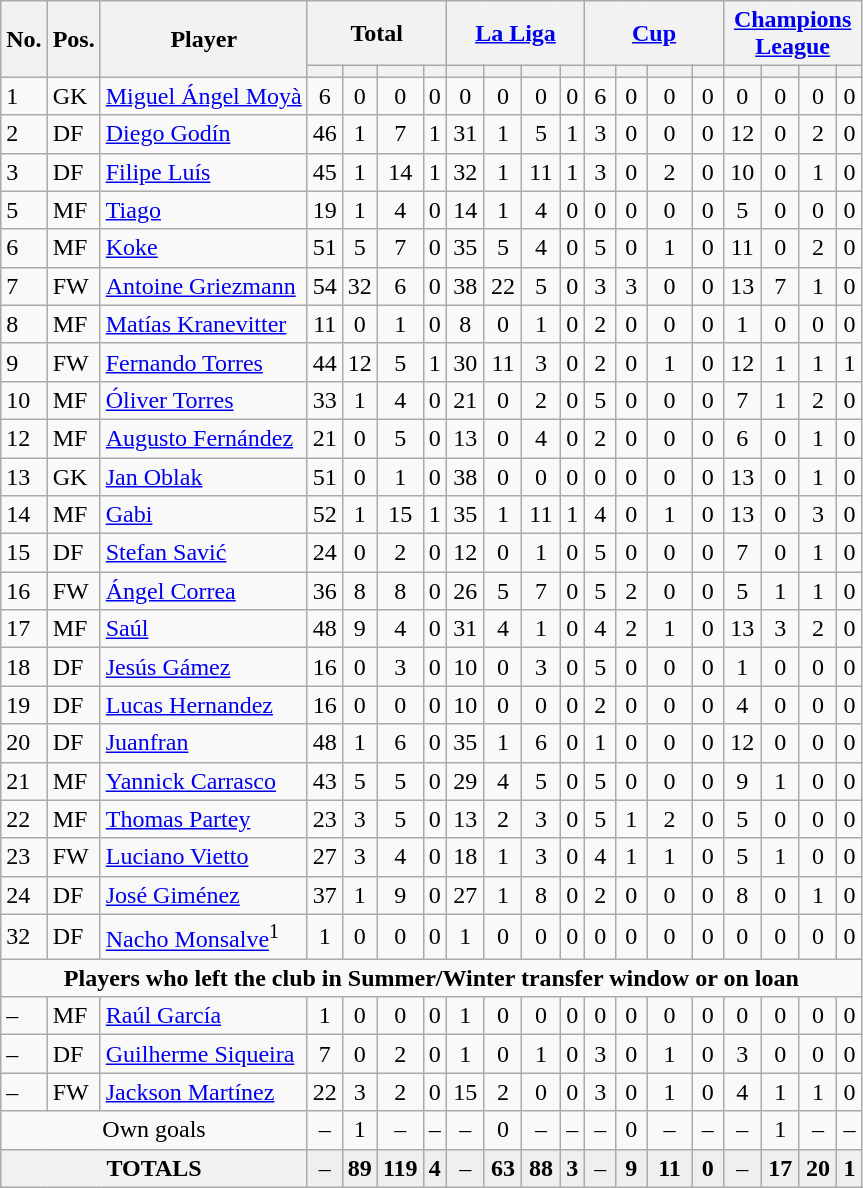<table class="wikitable sortable" style="text-align:center">
<tr>
<th rowspan="2" style="vertical-align:center;">No.</th>
<th rowspan="2" style="vertical-align:center;">Pos.</th>
<th rowspan="2" style="vertical-align:center;">Player</th>
<th colspan="4" style="width:85px;">Total</th>
<th colspan="4" style="width:85px;"><a href='#'>La Liga</a></th>
<th colspan="4" style="width:85px;"><a href='#'>Cup</a></th>
<th colspan="4" style="width:85px;"><a href='#'>Champions League</a></th>
</tr>
<tr>
<th></th>
<th></th>
<th></th>
<th></th>
<th></th>
<th></th>
<th></th>
<th></th>
<th></th>
<th></th>
<th></th>
<th></th>
<th></th>
<th></th>
<th></th>
<th></th>
</tr>
<tr>
<td align="left">1</td>
<td align="left">GK</td>
<td align="left"> <a href='#'>Miguel Ángel Moyà</a></td>
<td>6</td>
<td>0</td>
<td>0</td>
<td>0</td>
<td>0</td>
<td>0</td>
<td>0</td>
<td>0</td>
<td>6</td>
<td>0</td>
<td>0</td>
<td>0</td>
<td>0</td>
<td>0</td>
<td>0</td>
<td>0</td>
</tr>
<tr>
<td align="left">2</td>
<td align="left">DF</td>
<td align="left"> <a href='#'>Diego Godín</a></td>
<td>46</td>
<td>1</td>
<td>7</td>
<td>1</td>
<td>31</td>
<td>1</td>
<td>5</td>
<td>1</td>
<td>3</td>
<td>0</td>
<td>0</td>
<td>0</td>
<td>12</td>
<td>0</td>
<td>2</td>
<td>0</td>
</tr>
<tr>
<td align="left">3</td>
<td align="left">DF</td>
<td align="left"> <a href='#'>Filipe Luís</a></td>
<td>45</td>
<td>1</td>
<td>14</td>
<td>1</td>
<td>32</td>
<td>1</td>
<td>11</td>
<td>1</td>
<td>3</td>
<td>0</td>
<td>2</td>
<td>0</td>
<td>10</td>
<td>0</td>
<td>1</td>
<td>0</td>
</tr>
<tr>
<td align="left">5</td>
<td align="left">MF</td>
<td align="left"> <a href='#'>Tiago</a></td>
<td>19</td>
<td>1</td>
<td>4</td>
<td>0</td>
<td>14</td>
<td>1</td>
<td>4</td>
<td>0</td>
<td>0</td>
<td>0</td>
<td>0</td>
<td>0</td>
<td>5</td>
<td>0</td>
<td>0</td>
<td>0</td>
</tr>
<tr>
<td align="left">6</td>
<td align="left">MF</td>
<td align="left"> <a href='#'>Koke</a></td>
<td>51</td>
<td>5</td>
<td>7</td>
<td>0</td>
<td>35</td>
<td>5</td>
<td>4</td>
<td>0</td>
<td>5</td>
<td>0</td>
<td>1</td>
<td>0</td>
<td>11</td>
<td>0</td>
<td>2</td>
<td>0</td>
</tr>
<tr>
<td align="left">7</td>
<td align="left">FW</td>
<td align="left"> <a href='#'>Antoine Griezmann</a></td>
<td>54</td>
<td>32</td>
<td>6</td>
<td>0</td>
<td>38</td>
<td>22</td>
<td>5</td>
<td>0</td>
<td>3</td>
<td>3</td>
<td>0</td>
<td>0</td>
<td>13</td>
<td>7</td>
<td>1</td>
<td>0</td>
</tr>
<tr>
<td align="left">8</td>
<td align="left">MF</td>
<td align="left"> <a href='#'>Matías Kranevitter</a></td>
<td>11</td>
<td>0</td>
<td>1</td>
<td>0</td>
<td>8</td>
<td>0</td>
<td>1</td>
<td>0</td>
<td>2</td>
<td>0</td>
<td>0</td>
<td>0</td>
<td>1</td>
<td>0</td>
<td>0</td>
<td>0</td>
</tr>
<tr>
<td align="left">9</td>
<td align="left">FW</td>
<td align="left"> <a href='#'>Fernando Torres</a></td>
<td>44</td>
<td>12</td>
<td>5</td>
<td>1</td>
<td>30</td>
<td>11</td>
<td>3</td>
<td>0</td>
<td>2</td>
<td>0</td>
<td>1</td>
<td>0</td>
<td>12</td>
<td>1</td>
<td>1</td>
<td>1</td>
</tr>
<tr>
<td align="left">10</td>
<td align="left">MF</td>
<td align="left"> <a href='#'>Óliver Torres</a></td>
<td>33</td>
<td>1</td>
<td>4</td>
<td>0</td>
<td>21</td>
<td>0</td>
<td>2</td>
<td>0</td>
<td>5</td>
<td>0</td>
<td>0</td>
<td>0</td>
<td>7</td>
<td>1</td>
<td>2</td>
<td>0</td>
</tr>
<tr>
<td align="left">12</td>
<td align="left">MF</td>
<td align="left"> <a href='#'>Augusto Fernández</a></td>
<td>21</td>
<td>0</td>
<td>5</td>
<td>0</td>
<td>13</td>
<td>0</td>
<td>4</td>
<td>0</td>
<td>2</td>
<td>0</td>
<td>0</td>
<td>0</td>
<td>6</td>
<td>0</td>
<td>1</td>
<td>0</td>
</tr>
<tr>
<td align="left">13</td>
<td align="left">GK</td>
<td align="left"> <a href='#'>Jan Oblak</a></td>
<td>51</td>
<td>0</td>
<td>1</td>
<td>0</td>
<td>38</td>
<td>0</td>
<td>0</td>
<td>0</td>
<td>0</td>
<td>0</td>
<td>0</td>
<td>0</td>
<td>13</td>
<td>0</td>
<td>1</td>
<td>0</td>
</tr>
<tr>
<td align="left">14</td>
<td align="left">MF</td>
<td align="left"> <a href='#'>Gabi</a></td>
<td>52</td>
<td>1</td>
<td>15</td>
<td>1</td>
<td>35</td>
<td>1</td>
<td>11</td>
<td>1</td>
<td>4</td>
<td>0</td>
<td>1</td>
<td>0</td>
<td>13</td>
<td>0</td>
<td>3</td>
<td>0</td>
</tr>
<tr>
<td align="left">15</td>
<td align="left">DF</td>
<td align="left"> <a href='#'>Stefan Savić</a></td>
<td>24</td>
<td>0</td>
<td>2</td>
<td>0</td>
<td>12</td>
<td>0</td>
<td>1</td>
<td>0</td>
<td>5</td>
<td>0</td>
<td>0</td>
<td>0</td>
<td>7</td>
<td>0</td>
<td>1</td>
<td>0</td>
</tr>
<tr>
<td align="left">16</td>
<td align="left">FW</td>
<td align="left"> <a href='#'>Ángel Correa</a></td>
<td>36</td>
<td>8</td>
<td>8</td>
<td>0</td>
<td>26</td>
<td>5</td>
<td>7</td>
<td>0</td>
<td>5</td>
<td>2</td>
<td>0</td>
<td>0</td>
<td>5</td>
<td>1</td>
<td>1</td>
<td>0</td>
</tr>
<tr>
<td align="left">17</td>
<td align="left">MF</td>
<td align="left"> <a href='#'>Saúl</a></td>
<td>48</td>
<td>9</td>
<td>4</td>
<td>0</td>
<td>31</td>
<td>4</td>
<td>1</td>
<td>0</td>
<td>4</td>
<td>2</td>
<td>1</td>
<td>0</td>
<td>13</td>
<td>3</td>
<td>2</td>
<td>0</td>
</tr>
<tr>
<td align="left">18</td>
<td align="left">DF</td>
<td align="left"> <a href='#'>Jesús Gámez</a></td>
<td>16</td>
<td>0</td>
<td>3</td>
<td>0</td>
<td>10</td>
<td>0</td>
<td>3</td>
<td>0</td>
<td>5</td>
<td>0</td>
<td>0</td>
<td>0</td>
<td>1</td>
<td>0</td>
<td>0</td>
<td>0</td>
</tr>
<tr>
<td align="left">19</td>
<td align="left">DF</td>
<td align="left"> <a href='#'>Lucas Hernandez</a></td>
<td>16</td>
<td>0</td>
<td>0</td>
<td>0</td>
<td>10</td>
<td>0</td>
<td>0</td>
<td>0</td>
<td>2</td>
<td>0</td>
<td>0</td>
<td>0</td>
<td>4</td>
<td>0</td>
<td>0</td>
<td>0</td>
</tr>
<tr>
<td align="left">20</td>
<td align="left">DF</td>
<td align="left"> <a href='#'>Juanfran</a></td>
<td>48</td>
<td>1</td>
<td>6</td>
<td>0</td>
<td>35</td>
<td>1</td>
<td>6</td>
<td>0</td>
<td>1</td>
<td>0</td>
<td>0</td>
<td>0</td>
<td>12</td>
<td>0</td>
<td>0</td>
<td>0</td>
</tr>
<tr>
<td align="left">21</td>
<td align="left">MF</td>
<td align="left"> <a href='#'>Yannick Carrasco</a></td>
<td>43</td>
<td>5</td>
<td>5</td>
<td>0</td>
<td>29</td>
<td>4</td>
<td>5</td>
<td>0</td>
<td>5</td>
<td>0</td>
<td>0</td>
<td>0</td>
<td>9</td>
<td>1</td>
<td>0</td>
<td>0</td>
</tr>
<tr>
<td align="left">22</td>
<td align="left">MF</td>
<td align="left"> <a href='#'>Thomas Partey</a></td>
<td>23</td>
<td>3</td>
<td>5</td>
<td>0</td>
<td>13</td>
<td>2</td>
<td>3</td>
<td>0</td>
<td>5</td>
<td>1</td>
<td>2</td>
<td>0</td>
<td>5</td>
<td>0</td>
<td>0</td>
<td>0</td>
</tr>
<tr>
<td align="left">23</td>
<td align="left">FW</td>
<td align="left"> <a href='#'>Luciano Vietto</a></td>
<td>27</td>
<td>3</td>
<td>4</td>
<td>0</td>
<td>18</td>
<td>1</td>
<td>3</td>
<td>0</td>
<td>4</td>
<td>1</td>
<td>1</td>
<td>0</td>
<td>5</td>
<td>1</td>
<td>0</td>
<td>0</td>
</tr>
<tr>
<td align="left">24</td>
<td align="left">DF</td>
<td align="left"> <a href='#'>José Giménez</a></td>
<td>37</td>
<td>1</td>
<td>9</td>
<td>0</td>
<td>27</td>
<td>1</td>
<td>8</td>
<td>0</td>
<td>2</td>
<td>0</td>
<td>0</td>
<td>0</td>
<td>8</td>
<td>0</td>
<td>1</td>
<td>0</td>
</tr>
<tr>
<td align="left">32</td>
<td align="left">DF</td>
<td align="left"> <a href='#'>Nacho Monsalve</a><sup>1</sup></td>
<td>1</td>
<td>0</td>
<td>0</td>
<td>0</td>
<td>1</td>
<td>0</td>
<td>0</td>
<td>0</td>
<td>0</td>
<td>0</td>
<td>0</td>
<td>0</td>
<td>0</td>
<td>0</td>
<td>0</td>
<td>0</td>
</tr>
<tr>
<td colspan="19"><strong>Players who left the club in Summer/Winter transfer window or on loan</strong></td>
</tr>
<tr>
<td align="left">–</td>
<td align="left">MF</td>
<td align="left"> <a href='#'>Raúl García</a></td>
<td>1</td>
<td>0</td>
<td>0</td>
<td>0</td>
<td>1</td>
<td>0</td>
<td>0</td>
<td>0</td>
<td>0</td>
<td>0</td>
<td>0</td>
<td>0</td>
<td>0</td>
<td>0</td>
<td>0</td>
<td>0</td>
</tr>
<tr>
<td align="left">–</td>
<td align="left">DF</td>
<td align="left"> <a href='#'>Guilherme Siqueira</a></td>
<td>7</td>
<td>0</td>
<td>2</td>
<td>0</td>
<td>1</td>
<td>0</td>
<td>1</td>
<td>0</td>
<td>3</td>
<td>0</td>
<td>1</td>
<td>0</td>
<td>3</td>
<td>0</td>
<td>0</td>
<td>0</td>
</tr>
<tr>
<td align="left">–</td>
<td align="left">FW</td>
<td align="left"> <a href='#'>Jackson Martínez</a></td>
<td>22</td>
<td>3</td>
<td>2</td>
<td>0</td>
<td>15</td>
<td>2</td>
<td>0</td>
<td>0</td>
<td>3</td>
<td>0</td>
<td>1</td>
<td>0</td>
<td>4</td>
<td>1</td>
<td>1</td>
<td>0</td>
</tr>
<tr>
<td colspan="3">Own goals</td>
<td>–</td>
<td>1</td>
<td>–</td>
<td>–</td>
<td>–</td>
<td>0</td>
<td>–</td>
<td>–</td>
<td>–</td>
<td>0</td>
<td>–</td>
<td>–</td>
<td>–</td>
<td>1</td>
<td>–</td>
<td>–</td>
</tr>
<tr bgcolor="#EFEFEF">
<th colspan="3" style="width:85px;">TOTALS</th>
<td>–</td>
<td><strong>89</strong></td>
<td><strong>119</strong></td>
<td><strong>4</strong></td>
<td>–</td>
<td><strong>63</strong></td>
<td><strong>88</strong></td>
<td><strong>3</strong></td>
<td>–</td>
<td><strong>9</strong></td>
<td><strong>11</strong></td>
<td><strong>0</strong></td>
<td>–</td>
<td><strong>17</strong></td>
<td><strong>20</strong></td>
<td><strong>1</strong></td>
</tr>
</table>
